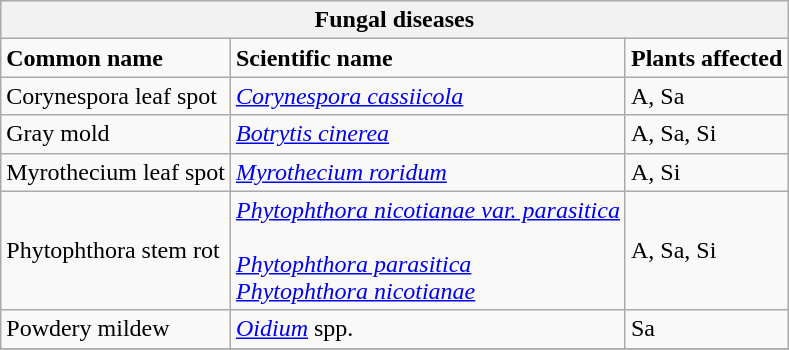<table class="wikitable" style="clear">
<tr>
<th colspan=3><strong>Fungal diseases</strong><br></th>
</tr>
<tr>
<td><strong>Common name</strong></td>
<td><strong>Scientific name</strong></td>
<td><strong>Plants affected</strong></td>
</tr>
<tr>
<td>Corynespora leaf spot</td>
<td><em><a href='#'>Corynespora cassiicola</a></em></td>
<td>A, Sa</td>
</tr>
<tr>
<td>Gray mold</td>
<td><em><a href='#'>Botrytis cinerea</a></em></td>
<td>A, Sa, Si</td>
</tr>
<tr>
<td>Myrothecium leaf spot</td>
<td><em><a href='#'>Myrothecium roridum</a></em></td>
<td>A, Si</td>
</tr>
<tr>
<td>Phytophthora stem rot</td>
<td><em><a href='#'>Phytophthora nicotianae var. parasitica</a></em> <br><br> <em><a href='#'>Phytophthora parasitica</a></em><br>
 <em><a href='#'>Phytophthora nicotianae</a></em></td>
<td>A, Sa, Si</td>
</tr>
<tr>
<td>Powdery mildew</td>
<td><em><a href='#'>Oidium</a></em> spp.</td>
<td>Sa</td>
</tr>
<tr>
</tr>
</table>
